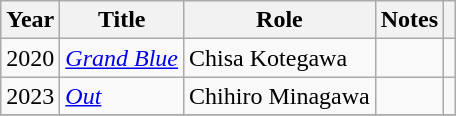<table class="wikitable">
<tr>
<th>Year</th>
<th>Title</th>
<th>Role</th>
<th>Notes</th>
<th></th>
</tr>
<tr>
<td>2020</td>
<td><em><a href='#'>Grand Blue</a></em></td>
<td>Chisa Kotegawa</td>
<td></td>
<td></td>
</tr>
<tr>
<td>2023</td>
<td><em><a href='#'>Out</a></em></td>
<td>Chihiro Minagawa</td>
<td></td>
<td></td>
</tr>
<tr>
</tr>
</table>
